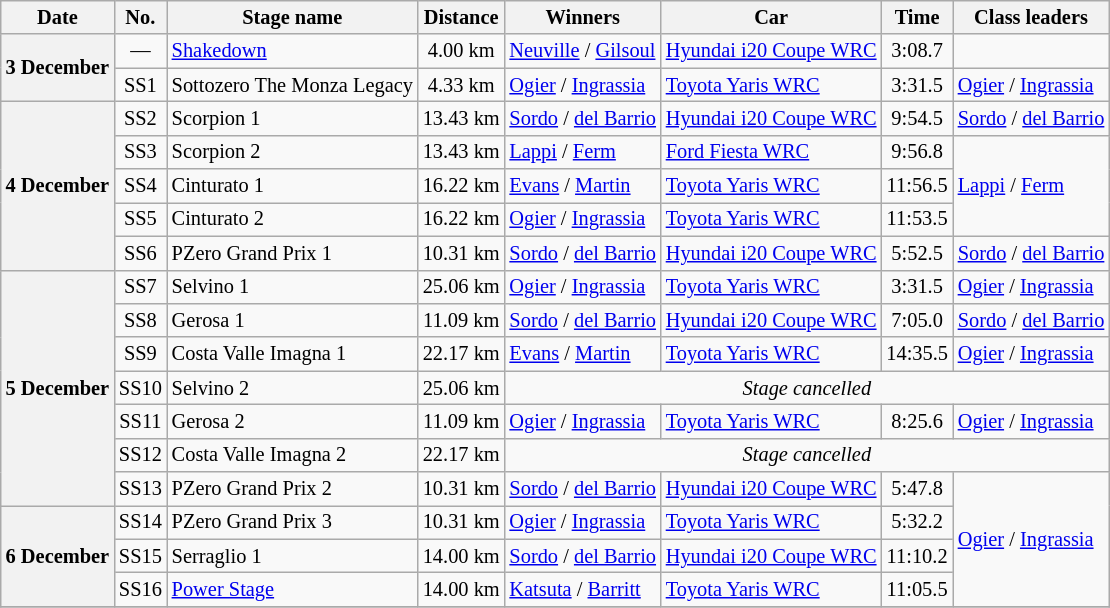<table class="wikitable" style="font-size: 85%;">
<tr>
<th>Date</th>
<th>No.</th>
<th>Stage name</th>
<th>Distance</th>
<th>Winners</th>
<th>Car</th>
<th>Time</th>
<th>Class leaders</th>
</tr>
<tr>
<th rowspan="2" nowrap>3 December</th>
<td align="center">—</td>
<td><a href='#'>Shakedown</a></td>
<td align="center">4.00 km</td>
<td><a href='#'>Neuville</a> / <a href='#'>Gilsoul</a></td>
<td><a href='#'>Hyundai i20 Coupe WRC</a></td>
<td align="center">3:08.7</td>
<td></td>
</tr>
<tr>
<td align="center">SS1</td>
<td>Sottozero The Monza Legacy</td>
<td align="center">4.33 km</td>
<td><a href='#'>Ogier</a> / <a href='#'>Ingrassia</a></td>
<td><a href='#'>Toyota Yaris WRC</a></td>
<td align="center">3:31.5</td>
<td><a href='#'>Ogier</a> / <a href='#'>Ingrassia</a></td>
</tr>
<tr>
<th rowspan="5">4 December</th>
<td align="center">SS2</td>
<td>Scorpion 1</td>
<td align="center">13.43 km</td>
<td><a href='#'>Sordo</a> / <a href='#'>del Barrio</a></td>
<td><a href='#'>Hyundai i20 Coupe WRC</a></td>
<td align="center">9:54.5</td>
<td><a href='#'>Sordo</a> / <a href='#'>del Barrio</a></td>
</tr>
<tr>
<td align="center">SS3</td>
<td>Scorpion 2</td>
<td align="center">13.43 km</td>
<td><a href='#'>Lappi</a> / <a href='#'>Ferm</a></td>
<td><a href='#'>Ford Fiesta WRC</a></td>
<td align="center">9:56.8</td>
<td rowspan=3><a href='#'>Lappi</a> / <a href='#'>Ferm</a></td>
</tr>
<tr>
<td align="center">SS4</td>
<td>Cinturato  1</td>
<td align="center">16.22 km</td>
<td><a href='#'>Evans</a> / <a href='#'>Martin</a></td>
<td><a href='#'>Toyota Yaris WRC</a></td>
<td align="center">11:56.5</td>
</tr>
<tr>
<td align="center">SS5</td>
<td>Cinturato  2</td>
<td align="center">16.22 km</td>
<td><a href='#'>Ogier</a> / <a href='#'>Ingrassia</a></td>
<td><a href='#'>Toyota Yaris WRC</a></td>
<td align="center">11:53.5</td>
</tr>
<tr>
<td align="center">SS6</td>
<td>PZero Grand Prix 1</td>
<td align="center">10.31 km</td>
<td><a href='#'>Sordo</a> / <a href='#'>del Barrio</a></td>
<td><a href='#'>Hyundai i20 Coupe WRC</a></td>
<td align="center">5:52.5</td>
<td><a href='#'>Sordo</a> / <a href='#'>del Barrio</a></td>
</tr>
<tr>
<th rowspan="7">5 December</th>
<td align="center">SS7</td>
<td>Selvino 1</td>
<td align="center">25.06 km</td>
<td><a href='#'>Ogier</a> / <a href='#'>Ingrassia</a></td>
<td><a href='#'>Toyota Yaris WRC</a></td>
<td align="center">3:31.5</td>
<td><a href='#'>Ogier</a> / <a href='#'>Ingrassia</a></td>
</tr>
<tr>
<td align="center">SS8</td>
<td>Gerosa 1</td>
<td align="center">11.09 km</td>
<td><a href='#'>Sordo</a> / <a href='#'>del Barrio</a></td>
<td><a href='#'>Hyundai i20 Coupe WRC</a></td>
<td align="center">7:05.0</td>
<td><a href='#'>Sordo</a> / <a href='#'>del Barrio</a></td>
</tr>
<tr>
<td align="center">SS9</td>
<td>Costa Valle Imagna 1</td>
<td align="center">22.17 km</td>
<td><a href='#'>Evans</a> / <a href='#'>Martin</a></td>
<td><a href='#'>Toyota Yaris WRC</a></td>
<td align="center">14:35.5</td>
<td><a href='#'>Ogier</a> / <a href='#'>Ingrassia</a></td>
</tr>
<tr>
<td align="center">SS10</td>
<td>Selvino 2</td>
<td align="center">25.06 km</td>
<td colspan="4" align="center"><em>Stage cancelled</em></td>
</tr>
<tr>
<td align="center">SS11</td>
<td>Gerosa 2</td>
<td align="center">11.09 km</td>
<td><a href='#'>Ogier</a> / <a href='#'>Ingrassia</a></td>
<td><a href='#'>Toyota Yaris WRC</a></td>
<td align="center">8:25.6</td>
<td><a href='#'>Ogier</a> / <a href='#'>Ingrassia</a></td>
</tr>
<tr>
<td align="center">SS12</td>
<td>Costa Valle Imagna 2</td>
<td align="center">22.17 km</td>
<td colspan="4" align="center"><em>Stage cancelled</em></td>
</tr>
<tr>
<td align="center">SS13</td>
<td>PZero Grand Prix 2</td>
<td align="center">10.31 km</td>
<td><a href='#'>Sordo</a> / <a href='#'>del Barrio</a></td>
<td><a href='#'>Hyundai i20 Coupe WRC</a></td>
<td align="center">5:47.8</td>
<td rowspan="4"><a href='#'>Ogier</a> / <a href='#'>Ingrassia</a></td>
</tr>
<tr>
<th rowspan="3">6 December</th>
<td align="center">SS14</td>
<td>PZero Grand Prix 3</td>
<td align="center">10.31 km</td>
<td><a href='#'>Ogier</a> / <a href='#'>Ingrassia</a></td>
<td><a href='#'>Toyota Yaris WRC</a></td>
<td align="center">5:32.2</td>
</tr>
<tr>
<td align="center">SS15</td>
<td>Serraglio 1</td>
<td align="center">14.00 km</td>
<td><a href='#'>Sordo</a> / <a href='#'>del Barrio</a></td>
<td><a href='#'>Hyundai i20 Coupe WRC</a></td>
<td align="center">11:10.2</td>
</tr>
<tr>
<td align="center">SS16</td>
<td><a href='#'>Power Stage</a></td>
<td align="center">14.00 km</td>
<td><a href='#'>Katsuta</a> / <a href='#'>Barritt</a></td>
<td><a href='#'>Toyota Yaris WRC</a></td>
<td align="center">11:05.5</td>
</tr>
<tr>
</tr>
</table>
